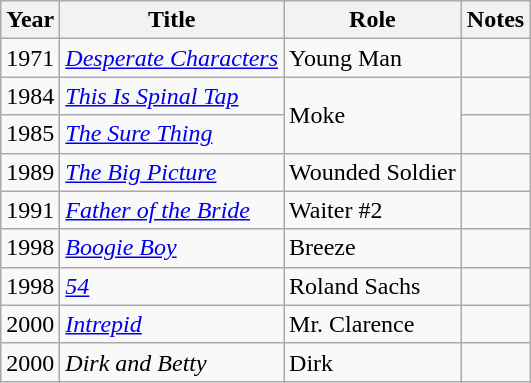<table class="wikitable sortable">
<tr>
<th>Year</th>
<th>Title</th>
<th>Role</th>
<th>Notes</th>
</tr>
<tr>
<td>1971</td>
<td><a href='#'><em>Desperate Characters</em></a></td>
<td>Young Man</td>
<td></td>
</tr>
<tr>
<td>1984</td>
<td><em><a href='#'>This Is Spinal Tap</a></em></td>
<td rowspan="2">Moke</td>
<td></td>
</tr>
<tr>
<td>1985</td>
<td><em><a href='#'>The Sure Thing</a></em></td>
<td></td>
</tr>
<tr>
<td>1989</td>
<td><a href='#'><em>The Big Picture</em></a></td>
<td>Wounded Soldier</td>
<td></td>
</tr>
<tr>
<td>1991</td>
<td><a href='#'><em>Father of the Bride</em></a></td>
<td>Waiter #2</td>
<td></td>
</tr>
<tr>
<td>1998</td>
<td><em><a href='#'>Boogie Boy</a></em></td>
<td>Breeze</td>
<td></td>
</tr>
<tr>
<td>1998</td>
<td><a href='#'><em>54</em></a></td>
<td>Roland Sachs</td>
<td></td>
</tr>
<tr>
<td>2000</td>
<td><a href='#'><em>Intrepid</em></a></td>
<td>Mr. Clarence</td>
<td></td>
</tr>
<tr>
<td>2000</td>
<td><em>Dirk and Betty</em></td>
<td>Dirk</td>
<td></td>
</tr>
</table>
